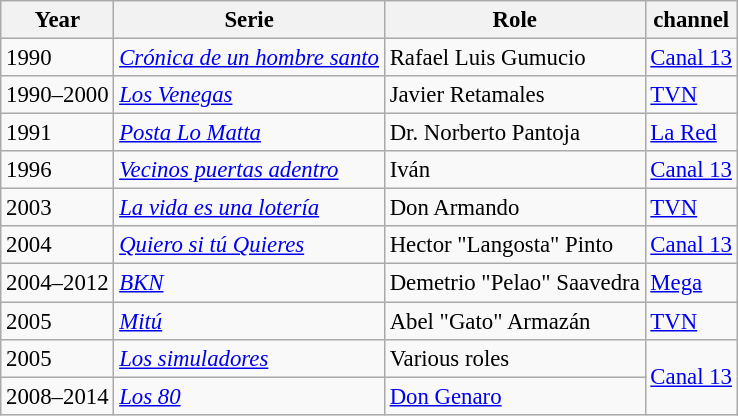<table class="wikitable" style="font-size:95%;">
<tr>
<th>Year</th>
<th>Serie</th>
<th>Role</th>
<th>channel</th>
</tr>
<tr>
<td>1990</td>
<td><em><a href='#'>Crónica de un hombre santo</a></em></td>
<td>Rafael Luis Gumucio</td>
<td><a href='#'>Canal 13</a></td>
</tr>
<tr>
<td>1990–2000</td>
<td><em><a href='#'>Los Venegas</a></em></td>
<td>Javier Retamales</td>
<td><a href='#'>TVN</a></td>
</tr>
<tr>
<td>1991</td>
<td><em><a href='#'>Posta Lo Matta</a></em></td>
<td>Dr. Norberto Pantoja</td>
<td><a href='#'>La Red</a></td>
</tr>
<tr>
<td>1996</td>
<td><em><a href='#'>Vecinos puertas adentro</a></em></td>
<td>Iván</td>
<td><a href='#'>Canal 13</a></td>
</tr>
<tr>
<td>2003</td>
<td><em><a href='#'>La vida es una lotería</a></em></td>
<td>Don Armando</td>
<td><a href='#'>TVN</a></td>
</tr>
<tr>
<td>2004</td>
<td><em><a href='#'>Quiero si tú Quieres</a></em></td>
<td>Hector "Langosta" Pinto</td>
<td><a href='#'>Canal 13</a></td>
</tr>
<tr>
<td>2004–2012</td>
<td><em><a href='#'>BKN</a></em></td>
<td>Demetrio "Pelao" Saavedra</td>
<td><a href='#'>Mega</a></td>
</tr>
<tr>
<td>2005</td>
<td><em><a href='#'>Mitú</a></em></td>
<td>Abel "Gato" Armazán</td>
<td><a href='#'>TVN</a></td>
</tr>
<tr>
<td>2005</td>
<td><em><a href='#'>Los simuladores</a></em></td>
<td>Various roles</td>
<td rowspan="2"><a href='#'>Canal 13</a></td>
</tr>
<tr>
<td>2008–2014</td>
<td><em><a href='#'>Los 80</a></em></td>
<td><a href='#'>Don Genaro</a></td>
</tr>
</table>
